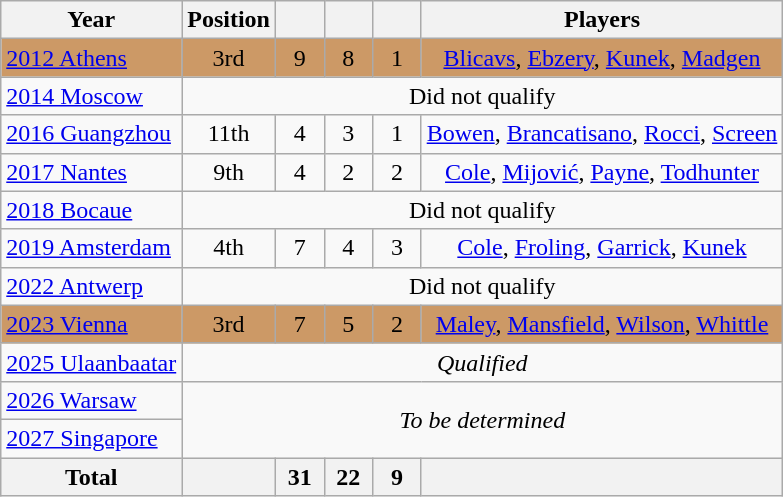<table class="wikitable" style="text-align: center;">
<tr>
<th>Year</th>
<th>Position</th>
<th width=25px></th>
<th width=25px></th>
<th width=25px></th>
<th>Players</th>
</tr>
<tr bgcolor="#cc9966">
<td style="text-align: left;"> <a href='#'>2012 Athens</a></td>
<td>3rd </td>
<td>9</td>
<td>8</td>
<td>1</td>
<td><a href='#'>Blicavs</a>, <a href='#'>Ebzery</a>, <a href='#'>Kunek</a>, <a href='#'>Madgen</a></td>
</tr>
<tr>
<td style="text-align: left;"> <a href='#'>2014 Moscow</a></td>
<td colspan=5>Did not qualify</td>
</tr>
<tr>
<td style="text-align: left;"> <a href='#'>2016 Guangzhou</a></td>
<td>11th</td>
<td>4</td>
<td>3</td>
<td>1</td>
<td><a href='#'>Bowen</a>, <a href='#'>Brancatisano</a>, <a href='#'>Rocci</a>, <a href='#'>Screen</a></td>
</tr>
<tr>
<td style="text-align: left;"> <a href='#'>2017 Nantes</a></td>
<td>9th</td>
<td>4</td>
<td>2</td>
<td>2</td>
<td><a href='#'>Cole</a>, <a href='#'>Mijović</a>, <a href='#'>Payne</a>, <a href='#'>Todhunter</a></td>
</tr>
<tr>
<td style="text-align: left;"> <a href='#'>2018 Bocaue</a></td>
<td colspan=5>Did not qualify</td>
</tr>
<tr>
<td style="text-align: left;"> <a href='#'>2019 Amsterdam</a></td>
<td>4th</td>
<td>7</td>
<td>4</td>
<td>3</td>
<td><a href='#'>Cole</a>, <a href='#'>Froling</a>, <a href='#'>Garrick</a>, <a href='#'>Kunek</a></td>
</tr>
<tr>
<td style="text-align: left;"> <a href='#'>2022 Antwerp</a></td>
<td colspan=5>Did not qualify</td>
</tr>
<tr bgcolor="#cc9966">
<td style="text-align: left;"> <a href='#'>2023 Vienna</a></td>
<td>3rd </td>
<td>7</td>
<td>5</td>
<td>2</td>
<td><a href='#'>Maley</a>, <a href='#'>Mansfield</a>, <a href='#'>Wilson</a>, <a href='#'>Whittle</a></td>
</tr>
<tr>
<td style="text-align: left;"> <a href='#'>2025 Ulaanbaatar</a></td>
<td colspan=5><em>Qualified</em></td>
</tr>
<tr>
<td style="text-align: left;"> <a href='#'>2026 Warsaw</a></td>
<td colspan=5 rowspan=2><em>To be determined</em></td>
</tr>
<tr>
<td style="text-align: left;"> <a href='#'>2027 Singapore</a></td>
</tr>
<tr>
<th>Total</th>
<th></th>
<th>31</th>
<th>22</th>
<th>9</th>
<th></th>
</tr>
</table>
